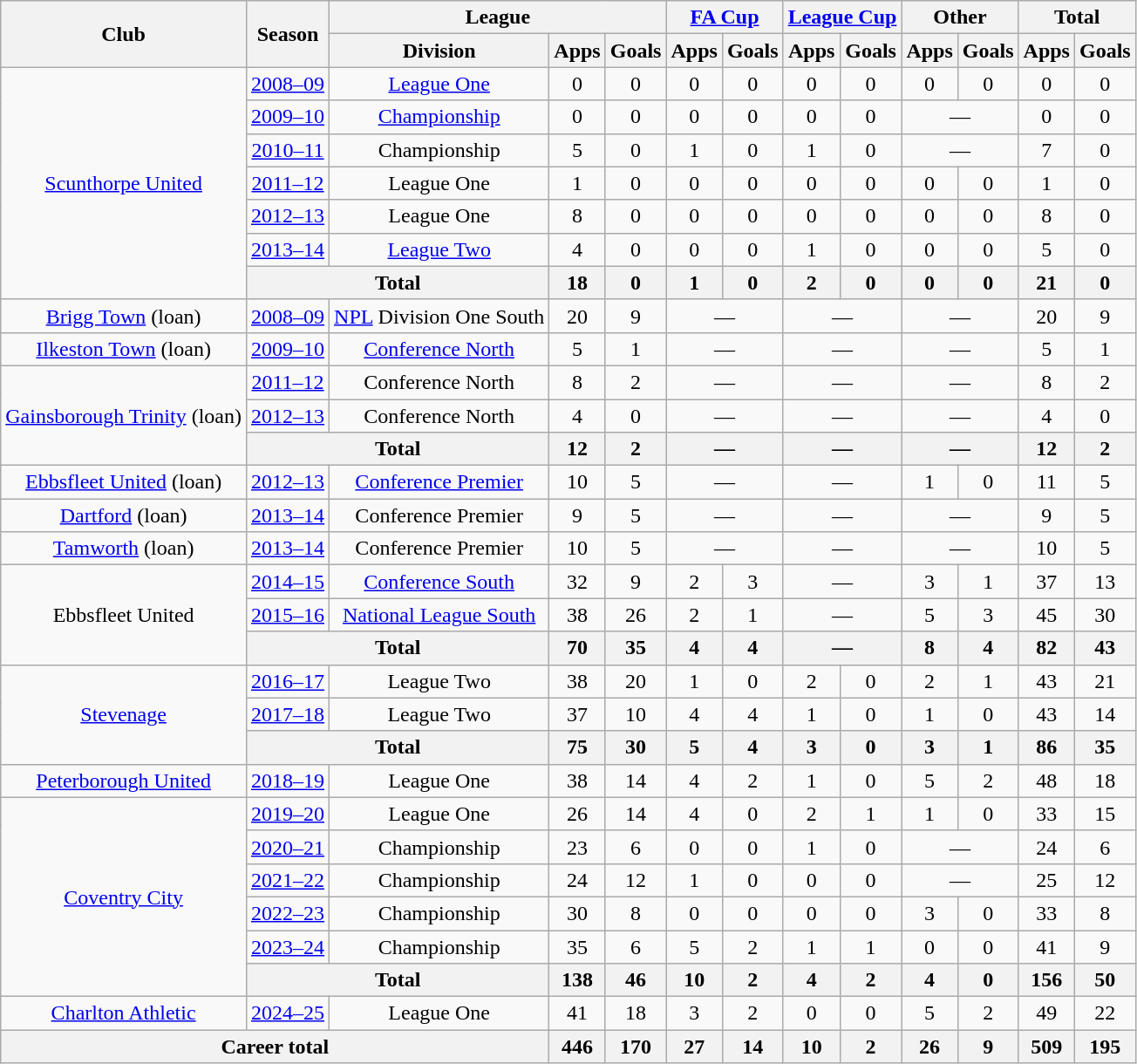<table class="wikitable" style="text-align: center;">
<tr>
<th rowspan="2">Club</th>
<th rowspan="2">Season</th>
<th colspan="3">League</th>
<th colspan="2"><a href='#'>FA Cup</a></th>
<th colspan="2"><a href='#'>League Cup</a></th>
<th colspan="2">Other</th>
<th colspan="2">Total</th>
</tr>
<tr>
<th>Division</th>
<th>Apps</th>
<th>Goals</th>
<th>Apps</th>
<th>Goals</th>
<th>Apps</th>
<th>Goals</th>
<th>Apps</th>
<th>Goals</th>
<th>Apps</th>
<th>Goals</th>
</tr>
<tr>
<td rowspan="7"><a href='#'>Scunthorpe United</a></td>
<td><a href='#'>2008–09</a></td>
<td><a href='#'>League One</a></td>
<td>0</td>
<td>0</td>
<td>0</td>
<td>0</td>
<td>0</td>
<td>0</td>
<td>0</td>
<td>0</td>
<td>0</td>
<td>0</td>
</tr>
<tr>
<td><a href='#'>2009–10</a></td>
<td><a href='#'>Championship</a></td>
<td>0</td>
<td>0</td>
<td>0</td>
<td>0</td>
<td>0</td>
<td>0</td>
<td colspan="2">—</td>
<td>0</td>
<td>0</td>
</tr>
<tr>
<td><a href='#'>2010–11</a></td>
<td>Championship</td>
<td>5</td>
<td>0</td>
<td>1</td>
<td>0</td>
<td>1</td>
<td>0</td>
<td colspan="2">—</td>
<td>7</td>
<td>0</td>
</tr>
<tr>
<td><a href='#'>2011–12</a></td>
<td>League One</td>
<td>1</td>
<td>0</td>
<td>0</td>
<td>0</td>
<td>0</td>
<td>0</td>
<td>0</td>
<td>0</td>
<td>1</td>
<td>0</td>
</tr>
<tr>
<td><a href='#'>2012–13</a></td>
<td>League One</td>
<td>8</td>
<td>0</td>
<td>0</td>
<td>0</td>
<td>0</td>
<td>0</td>
<td>0</td>
<td>0</td>
<td>8</td>
<td>0</td>
</tr>
<tr>
<td><a href='#'>2013–14</a></td>
<td><a href='#'>League Two</a></td>
<td>4</td>
<td>0</td>
<td>0</td>
<td>0</td>
<td>1</td>
<td>0</td>
<td>0</td>
<td>0</td>
<td>5</td>
<td>0</td>
</tr>
<tr>
<th colspan="2">Total</th>
<th>18</th>
<th>0</th>
<th>1</th>
<th>0</th>
<th>2</th>
<th>0</th>
<th>0</th>
<th>0</th>
<th>21</th>
<th>0</th>
</tr>
<tr>
<td><a href='#'>Brigg Town</a> (loan)</td>
<td><a href='#'>2008–09</a></td>
<td><a href='#'>NPL</a> Division One South</td>
<td>20</td>
<td>9</td>
<td colspan="2">—</td>
<td colspan="2">—</td>
<td colspan="2">—</td>
<td>20</td>
<td>9</td>
</tr>
<tr>
<td><a href='#'>Ilkeston Town</a> (loan)</td>
<td><a href='#'>2009–10</a></td>
<td><a href='#'>Conference North</a></td>
<td>5</td>
<td>1</td>
<td colspan="2">—</td>
<td colspan="2">—</td>
<td colspan="2">—</td>
<td>5</td>
<td>1</td>
</tr>
<tr>
<td rowspan="3"><a href='#'>Gainsborough Trinity</a> (loan)</td>
<td><a href='#'>2011–12</a></td>
<td>Conference North</td>
<td>8</td>
<td>2</td>
<td colspan="2">—</td>
<td colspan="2">—</td>
<td colspan="2">—</td>
<td>8</td>
<td>2</td>
</tr>
<tr>
<td><a href='#'>2012–13</a></td>
<td>Conference North</td>
<td>4</td>
<td>0</td>
<td colspan="2">—</td>
<td colspan="2">—</td>
<td colspan="2">—</td>
<td>4</td>
<td>0</td>
</tr>
<tr>
<th colspan="2">Total</th>
<th>12</th>
<th>2</th>
<th colspan="2">—</th>
<th colspan="2">—</th>
<th colspan="2">—</th>
<th>12</th>
<th>2</th>
</tr>
<tr>
<td><a href='#'>Ebbsfleet United</a> (loan)</td>
<td><a href='#'>2012–13</a></td>
<td><a href='#'>Conference Premier</a></td>
<td>10</td>
<td>5</td>
<td colspan="2">—</td>
<td colspan="2">—</td>
<td>1</td>
<td>0</td>
<td>11</td>
<td>5</td>
</tr>
<tr>
<td><a href='#'>Dartford</a> (loan)</td>
<td><a href='#'>2013–14</a></td>
<td>Conference Premier</td>
<td>9</td>
<td>5</td>
<td colspan="2">—</td>
<td colspan="2">—</td>
<td colspan="2">—</td>
<td>9</td>
<td>5</td>
</tr>
<tr>
<td><a href='#'>Tamworth</a> (loan)</td>
<td><a href='#'>2013–14</a></td>
<td>Conference Premier</td>
<td>10</td>
<td>5</td>
<td colspan="2">—</td>
<td colspan="2">—</td>
<td colspan="2">—</td>
<td>10</td>
<td>5</td>
</tr>
<tr>
<td rowspan="3">Ebbsfleet United</td>
<td><a href='#'>2014–15</a></td>
<td><a href='#'>Conference South</a></td>
<td>32</td>
<td>9</td>
<td>2</td>
<td>3</td>
<td colspan="2">—</td>
<td>3</td>
<td>1</td>
<td>37</td>
<td>13</td>
</tr>
<tr>
<td><a href='#'>2015–16</a></td>
<td><a href='#'>National League South</a></td>
<td>38</td>
<td>26</td>
<td>2</td>
<td>1</td>
<td colspan="2">—</td>
<td>5</td>
<td>3</td>
<td>45</td>
<td>30</td>
</tr>
<tr>
<th colspan="2">Total</th>
<th>70</th>
<th>35</th>
<th>4</th>
<th>4</th>
<th colspan="2">—</th>
<th>8</th>
<th>4</th>
<th>82</th>
<th>43</th>
</tr>
<tr>
<td rowspan="3"><a href='#'>Stevenage</a></td>
<td><a href='#'>2016–17</a></td>
<td>League Two</td>
<td>38</td>
<td>20</td>
<td>1</td>
<td>0</td>
<td>2</td>
<td>0</td>
<td>2</td>
<td>1</td>
<td>43</td>
<td>21</td>
</tr>
<tr>
<td><a href='#'>2017–18</a></td>
<td>League Two</td>
<td>37</td>
<td>10</td>
<td>4</td>
<td>4</td>
<td>1</td>
<td>0</td>
<td>1</td>
<td>0</td>
<td>43</td>
<td>14</td>
</tr>
<tr>
<th colspan="2">Total</th>
<th>75</th>
<th>30</th>
<th>5</th>
<th>4</th>
<th>3</th>
<th>0</th>
<th>3</th>
<th>1</th>
<th>86</th>
<th>35</th>
</tr>
<tr>
<td rowspan="1"><a href='#'>Peterborough United</a></td>
<td><a href='#'>2018–19</a></td>
<td>League One</td>
<td>38</td>
<td>14</td>
<td>4</td>
<td>2</td>
<td>1</td>
<td>0</td>
<td>5</td>
<td>2</td>
<td>48</td>
<td>18</td>
</tr>
<tr>
<td rowspan="6"><a href='#'>Coventry City</a></td>
<td><a href='#'>2019–20</a></td>
<td>League One</td>
<td>26</td>
<td>14</td>
<td>4</td>
<td>0</td>
<td>2</td>
<td>1</td>
<td>1</td>
<td>0</td>
<td>33</td>
<td>15</td>
</tr>
<tr>
<td><a href='#'>2020–21</a></td>
<td>Championship</td>
<td>23</td>
<td>6</td>
<td>0</td>
<td>0</td>
<td>1</td>
<td>0</td>
<td colspan="2">—</td>
<td>24</td>
<td>6</td>
</tr>
<tr>
<td><a href='#'>2021–22</a></td>
<td>Championship</td>
<td>24</td>
<td>12</td>
<td>1</td>
<td>0</td>
<td>0</td>
<td>0</td>
<td colspan="2">—</td>
<td>25</td>
<td>12</td>
</tr>
<tr>
<td><a href='#'>2022–23</a></td>
<td>Championship</td>
<td>30</td>
<td>8</td>
<td>0</td>
<td>0</td>
<td>0</td>
<td>0</td>
<td>3</td>
<td>0</td>
<td>33</td>
<td>8</td>
</tr>
<tr>
<td><a href='#'>2023–24</a></td>
<td>Championship</td>
<td>35</td>
<td>6</td>
<td>5</td>
<td>2</td>
<td>1</td>
<td>1</td>
<td>0</td>
<td>0</td>
<td>41</td>
<td>9</td>
</tr>
<tr>
<th colspan="2">Total</th>
<th>138</th>
<th>46</th>
<th>10</th>
<th>2</th>
<th>4</th>
<th>2</th>
<th>4</th>
<th>0</th>
<th>156</th>
<th>50</th>
</tr>
<tr>
<td><a href='#'>Charlton Athletic</a></td>
<td><a href='#'>2024–25</a></td>
<td>League One</td>
<td>41</td>
<td>18</td>
<td>3</td>
<td>2</td>
<td>0</td>
<td>0</td>
<td>5</td>
<td>2</td>
<td>49</td>
<td>22</td>
</tr>
<tr>
<th colspan="3">Career total</th>
<th>446</th>
<th>170</th>
<th>27</th>
<th>14</th>
<th>10</th>
<th>2</th>
<th>26</th>
<th>9</th>
<th>509</th>
<th>195</th>
</tr>
</table>
